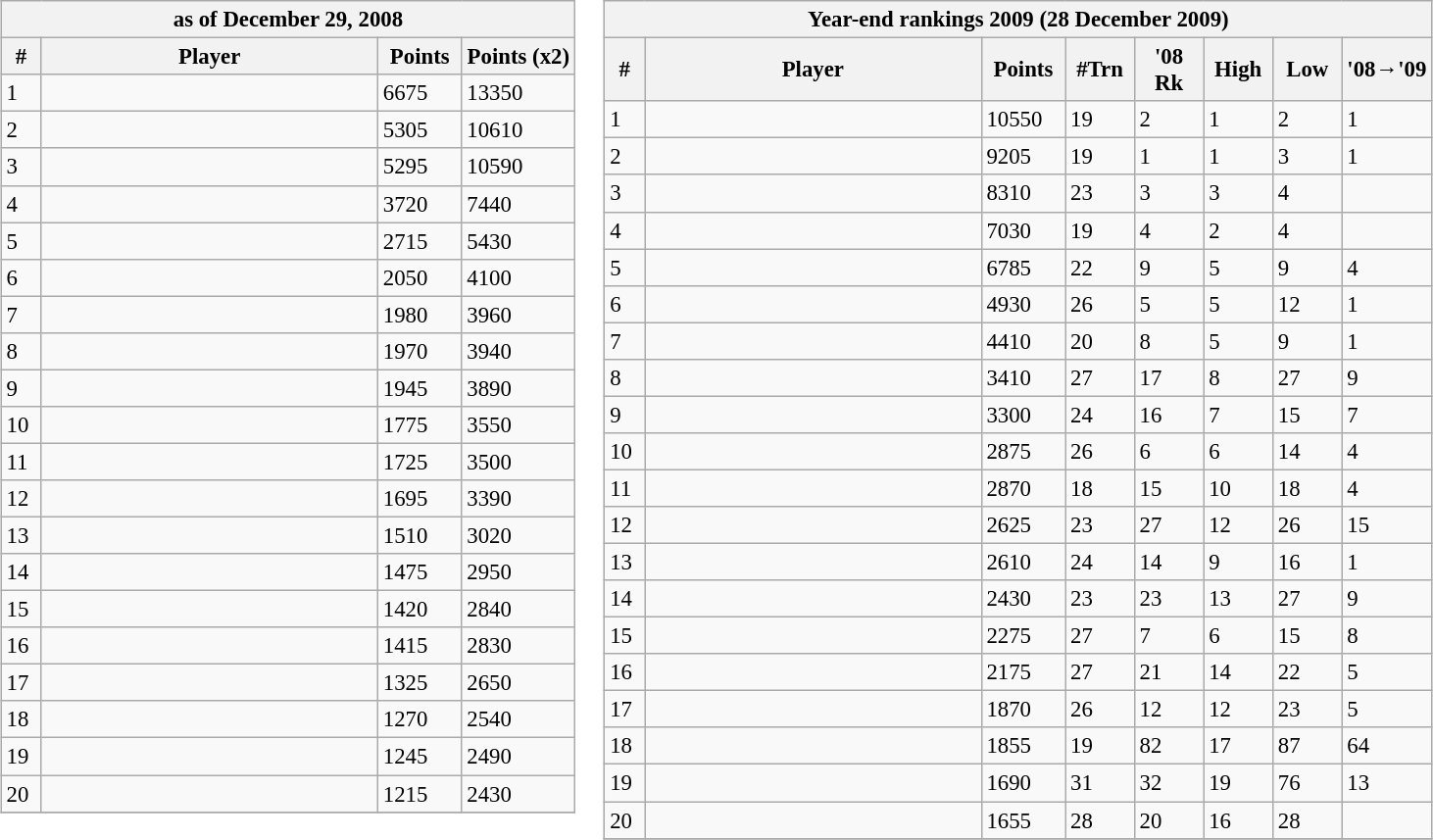<table>
<tr valign="top" align="center">
<td><br><table class="wikitable" style="font-size:95%">
<tr>
<th colspan="4">as of December 29, 2008</th>
</tr>
<tr>
<th width="20">#</th>
<th width="222">Player</th>
<th width="50">Points</th>
<th width="70">Points (x2)</th>
</tr>
<tr>
<td>1</td>
<td align="left"></td>
<td>6675</td>
<td>13350</td>
</tr>
<tr>
<td>2</td>
<td align="left"></td>
<td>5305</td>
<td>10610</td>
</tr>
<tr>
<td>3</td>
<td align="left"></td>
<td>5295</td>
<td>10590</td>
</tr>
<tr>
<td>4</td>
<td align="left"></td>
<td>3720</td>
<td>7440</td>
</tr>
<tr>
<td>5</td>
<td align="left"></td>
<td>2715</td>
<td>5430</td>
</tr>
<tr>
<td>6</td>
<td align="left"></td>
<td>2050</td>
<td>4100</td>
</tr>
<tr>
<td>7</td>
<td align="left"></td>
<td>1980</td>
<td>3960</td>
</tr>
<tr>
<td>8</td>
<td align="left"></td>
<td>1970</td>
<td>3940</td>
</tr>
<tr>
<td>9</td>
<td align="left"></td>
<td>1945</td>
<td>3890</td>
</tr>
<tr>
<td>10</td>
<td align="left"></td>
<td>1775</td>
<td>3550</td>
</tr>
<tr>
<td>11</td>
<td align="left"></td>
<td>1725</td>
<td>3500</td>
</tr>
<tr>
<td>12</td>
<td align="left"></td>
<td>1695</td>
<td>3390</td>
</tr>
<tr>
<td>13</td>
<td align="left"></td>
<td>1510</td>
<td>3020</td>
</tr>
<tr>
<td>14</td>
<td align="left"></td>
<td>1475</td>
<td>2950</td>
</tr>
<tr>
<td>15</td>
<td align="left"></td>
<td>1420</td>
<td>2840</td>
</tr>
<tr>
<td>16</td>
<td align="left"></td>
<td>1415</td>
<td>2830</td>
</tr>
<tr>
<td>17</td>
<td align="left"></td>
<td>1325</td>
<td>2650</td>
</tr>
<tr>
<td>18</td>
<td align="left"></td>
<td>1270</td>
<td>2540</td>
</tr>
<tr>
<td>19</td>
<td align="left"></td>
<td>1245</td>
<td>2490</td>
</tr>
<tr>
<td>20</td>
<td align="left"></td>
<td>1215</td>
<td>2430</td>
</tr>
<tr>
</tr>
</table>
</td>
<td><br><table class="wikitable" style="font-size:95%">
<tr>
<th colspan="8">Year-end rankings 2009 (28 December 2009)</th>
</tr>
<tr>
<th width="20">#</th>
<th width="222">Player</th>
<th width="50">Points</th>
<th width="40">#Trn</th>
<th width="40">'08 Rk</th>
<th width="40">High</th>
<th width="40">Low</th>
<th width="50">'08→'09</th>
</tr>
<tr>
<td>1</td>
<td align="left"></td>
<td>10550</td>
<td>19</td>
<td>2</td>
<td>1</td>
<td>2</td>
<td> 1</td>
</tr>
<tr>
<td>2</td>
<td align="left"></td>
<td>9205</td>
<td>19</td>
<td>1</td>
<td>1</td>
<td>3</td>
<td> 1</td>
</tr>
<tr>
<td>3</td>
<td align="left"></td>
<td>8310</td>
<td>23</td>
<td>3</td>
<td>3</td>
<td>4</td>
<td></td>
</tr>
<tr>
<td>4</td>
<td align="left"></td>
<td>7030</td>
<td>19</td>
<td>4</td>
<td>2</td>
<td>4</td>
<td></td>
</tr>
<tr>
<td>5</td>
<td align="left"></td>
<td>6785</td>
<td>22</td>
<td>9</td>
<td>5</td>
<td>9</td>
<td> 4</td>
</tr>
<tr>
<td>6</td>
<td align="left"></td>
<td>4930</td>
<td>26</td>
<td>5</td>
<td>5</td>
<td>12</td>
<td> 1</td>
</tr>
<tr>
<td>7</td>
<td align="left"></td>
<td>4410</td>
<td>20</td>
<td>8</td>
<td>5</td>
<td>9</td>
<td> 1</td>
</tr>
<tr>
<td>8</td>
<td align="left"></td>
<td>3410</td>
<td>27</td>
<td>17</td>
<td>8</td>
<td>27</td>
<td> 9</td>
</tr>
<tr>
<td>9</td>
<td align="left"></td>
<td>3300</td>
<td>24</td>
<td>16</td>
<td>7</td>
<td>15</td>
<td> 7</td>
</tr>
<tr>
<td>10</td>
<td align="left"></td>
<td>2875</td>
<td>26</td>
<td>6</td>
<td>6</td>
<td>14</td>
<td> 4</td>
</tr>
<tr>
<td>11</td>
<td align="left"></td>
<td>2870</td>
<td>18</td>
<td>15</td>
<td>10</td>
<td>18</td>
<td> 4</td>
</tr>
<tr>
<td>12</td>
<td align="left"></td>
<td>2625</td>
<td>23</td>
<td>27</td>
<td>12</td>
<td>26</td>
<td> 15</td>
</tr>
<tr>
<td>13</td>
<td align="left"></td>
<td>2610</td>
<td>24</td>
<td>14</td>
<td>9</td>
<td>16</td>
<td> 1</td>
</tr>
<tr>
<td>14</td>
<td align="left"></td>
<td>2430</td>
<td>23</td>
<td>23</td>
<td>13</td>
<td>27</td>
<td> 9</td>
</tr>
<tr>
<td>15</td>
<td align="left"></td>
<td>2275</td>
<td>27</td>
<td>7</td>
<td>6</td>
<td>15</td>
<td> 8</td>
</tr>
<tr>
<td>16</td>
<td align="left"></td>
<td>2175</td>
<td>27</td>
<td>21</td>
<td>14</td>
<td>22</td>
<td> 5</td>
</tr>
<tr>
<td>17</td>
<td align="left"></td>
<td>1870</td>
<td>26</td>
<td>12</td>
<td>12</td>
<td>23</td>
<td> 5</td>
</tr>
<tr>
<td>18</td>
<td align="left"></td>
<td>1855</td>
<td>19</td>
<td>82</td>
<td>17</td>
<td>87</td>
<td> 64</td>
</tr>
<tr>
<td>19</td>
<td align="left"></td>
<td>1690</td>
<td>31</td>
<td>32</td>
<td>19</td>
<td>76</td>
<td> 13</td>
</tr>
<tr>
<td>20</td>
<td align="left"></td>
<td>1655</td>
<td>28</td>
<td>20</td>
<td>16</td>
<td>28</td>
<td></td>
</tr>
<tr>
</tr>
</table>
</td>
<td></td>
</tr>
<tr>
</tr>
</table>
